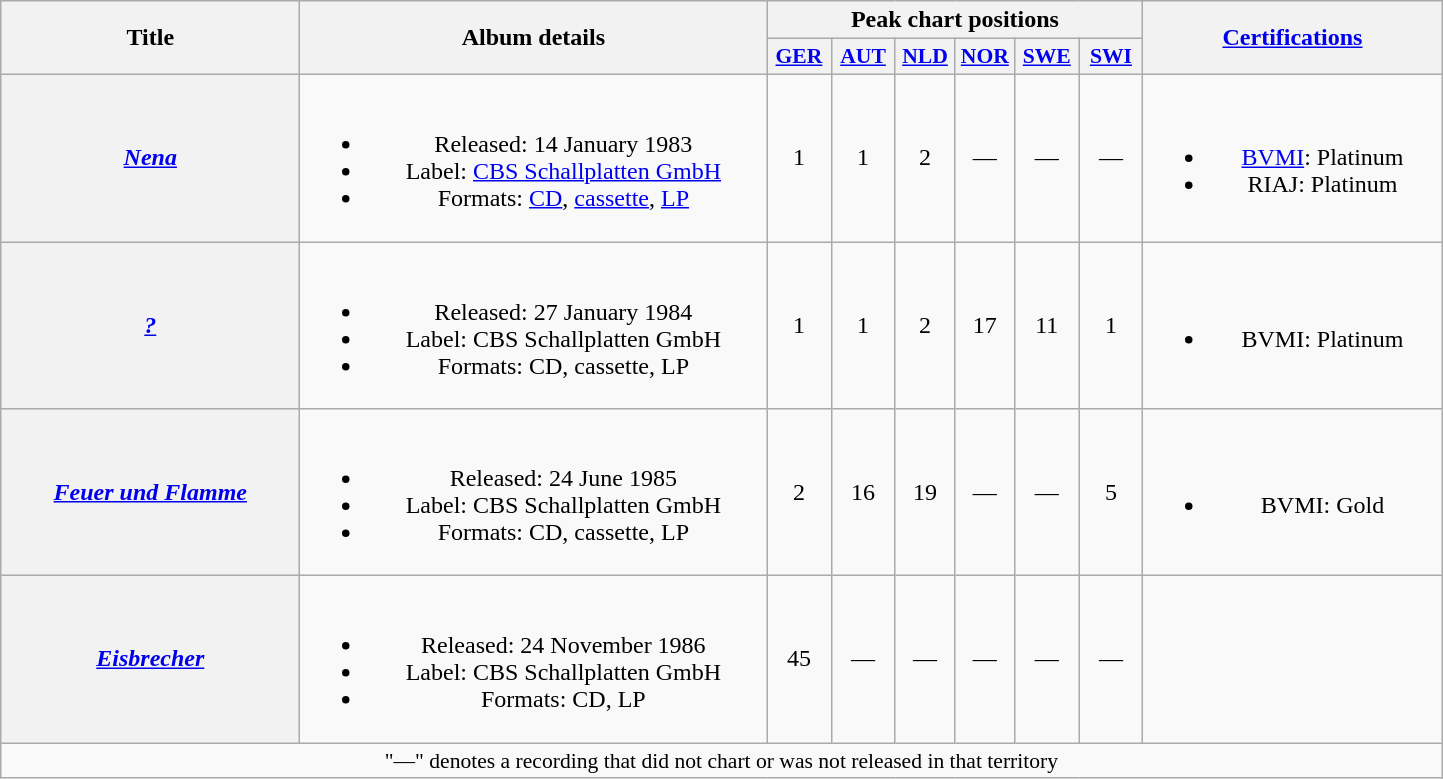<table class="wikitable plainrowheaders" style="text-align:center;">
<tr>
<th scope="col" rowspan="2" style="width:12em;">Title</th>
<th scope="col" rowspan="2" style="width:19em;">Album details</th>
<th scope="col" colspan="6">Peak chart positions</th>
<th scope="col" rowspan="2" style="width:12em;"><a href='#'>Certifications</a></th>
</tr>
<tr>
<th scope="col" style="width:2.5em;font-size:90%;"><a href='#'>GER</a><br></th>
<th scope="col" style="width:2.5em;font-size:90%;"><a href='#'>AUT</a><br></th>
<th scope="col" style="width:2.3em;font-size:90%;"><a href='#'>NLD</a><br></th>
<th scope="col" style="width:2.3em;font-size:90%;"><a href='#'>NOR</a><br></th>
<th scope="col" style="width:2.5em;font-size:90%;"><a href='#'>SWE</a><br></th>
<th scope="col" style="width:2.5em;font-size:90%;"><a href='#'>SWI</a><br></th>
</tr>
<tr>
<th scope="row"><em><a href='#'>Nena</a></em></th>
<td><br><ul><li>Released: 14 January 1983</li><li>Label: <a href='#'>CBS Schallplatten GmbH</a></li><li>Formats: <a href='#'>CD</a>, <a href='#'>cassette</a>, <a href='#'>LP</a></li></ul></td>
<td>1</td>
<td>1</td>
<td>2</td>
<td>—</td>
<td>—</td>
<td>—</td>
<td><br><ul><li><a href='#'>BVMI</a>: Platinum</li><li>RIAJ: Platinum</li></ul></td>
</tr>
<tr>
<th scope="row"><em><a href='#'>?</a></em></th>
<td><br><ul><li>Released: 27 January 1984</li><li>Label: CBS Schallplatten GmbH</li><li>Formats: CD, cassette, LP</li></ul></td>
<td>1</td>
<td>1</td>
<td>2</td>
<td>17</td>
<td>11</td>
<td>1</td>
<td><br><ul><li>BVMI: Platinum</li></ul></td>
</tr>
<tr>
<th scope="row"><em><a href='#'>Feuer und Flamme</a></em></th>
<td><br><ul><li>Released: 24 June 1985</li><li>Label: CBS Schallplatten GmbH</li><li>Formats: CD, cassette, LP</li></ul></td>
<td>2</td>
<td>16</td>
<td>19</td>
<td>—</td>
<td>—</td>
<td>5</td>
<td><br><ul><li>BVMI: Gold</li></ul></td>
</tr>
<tr>
<th scope="row"><em><a href='#'>Eisbrecher</a></em></th>
<td><br><ul><li>Released: 24 November 1986</li><li>Label: CBS Schallplatten GmbH</li><li>Formats: CD, LP</li></ul></td>
<td>45</td>
<td>—</td>
<td>—</td>
<td>—</td>
<td>—</td>
<td>—</td>
<td></td>
</tr>
<tr>
<td colspan="12" style="font-size:90%">"—" denotes a recording that did not chart or was not released in that territory</td>
</tr>
</table>
